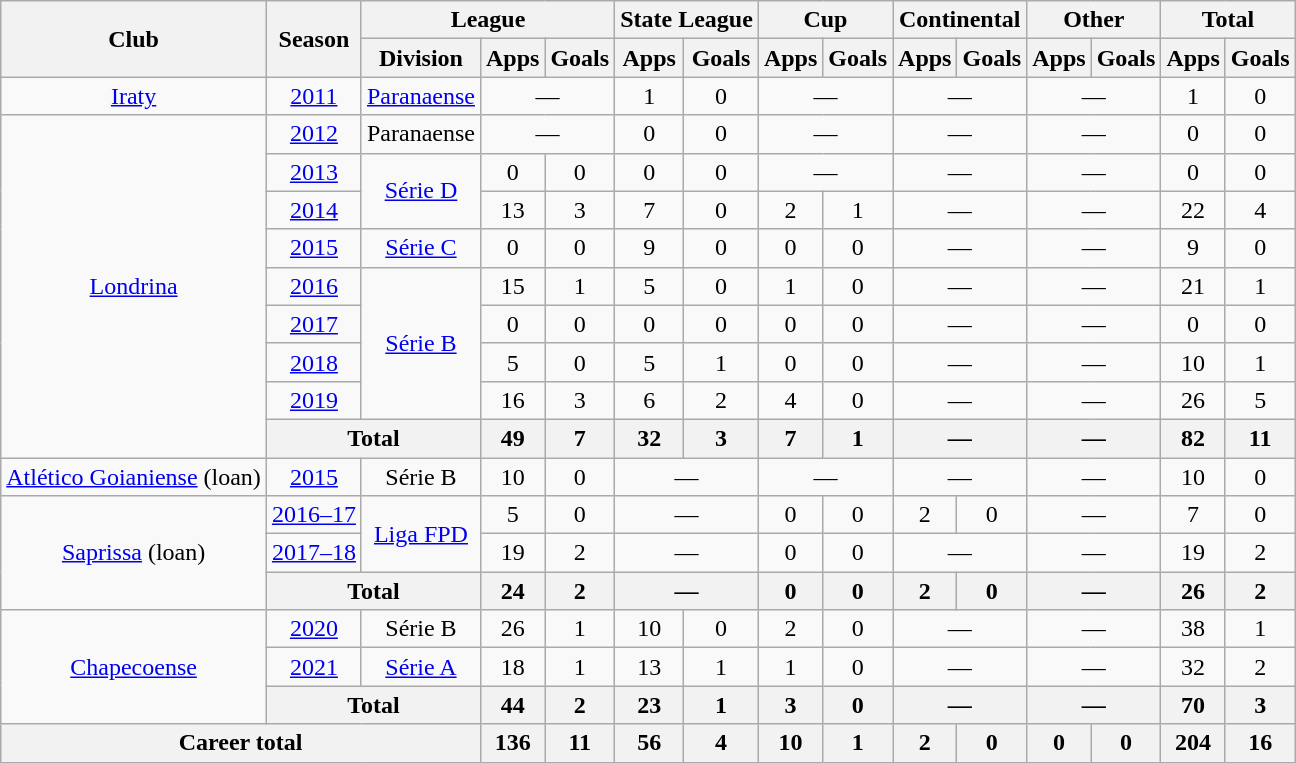<table class="wikitable" style="text-align: center">
<tr>
<th rowspan="2">Club</th>
<th rowspan="2">Season</th>
<th colspan="3">League</th>
<th colspan="2">State League</th>
<th colspan="2">Cup</th>
<th colspan="2">Continental</th>
<th colspan="2">Other</th>
<th colspan="2">Total</th>
</tr>
<tr>
<th>Division</th>
<th>Apps</th>
<th>Goals</th>
<th>Apps</th>
<th>Goals</th>
<th>Apps</th>
<th>Goals</th>
<th>Apps</th>
<th>Goals</th>
<th>Apps</th>
<th>Goals</th>
<th>Apps</th>
<th>Goals</th>
</tr>
<tr>
<td><a href='#'>Iraty</a></td>
<td><a href='#'>2011</a></td>
<td><a href='#'>Paranaense</a></td>
<td colspan="2">—</td>
<td>1</td>
<td>0</td>
<td colspan="2">—</td>
<td colspan="2">—</td>
<td colspan="2">—</td>
<td>1</td>
<td>0</td>
</tr>
<tr>
<td rowspan="9"><a href='#'>Londrina</a></td>
<td><a href='#'>2012</a></td>
<td>Paranaense</td>
<td colspan="2">—</td>
<td>0</td>
<td>0</td>
<td colspan="2">—</td>
<td colspan="2">—</td>
<td colspan="2">—</td>
<td>0</td>
<td>0</td>
</tr>
<tr>
<td><a href='#'>2013</a></td>
<td rowspan="2"><a href='#'>Série D</a></td>
<td>0</td>
<td>0</td>
<td>0</td>
<td>0</td>
<td colspan="2">—</td>
<td colspan="2">—</td>
<td colspan="2">—</td>
<td>0</td>
<td>0</td>
</tr>
<tr>
<td><a href='#'>2014</a></td>
<td>13</td>
<td>3</td>
<td>7</td>
<td>0</td>
<td>2</td>
<td>1</td>
<td colspan="2">—</td>
<td colspan="2">—</td>
<td>22</td>
<td>4</td>
</tr>
<tr>
<td><a href='#'>2015</a></td>
<td><a href='#'>Série C</a></td>
<td>0</td>
<td>0</td>
<td>9</td>
<td>0</td>
<td>0</td>
<td>0</td>
<td colspan="2">—</td>
<td colspan="2">—</td>
<td>9</td>
<td>0</td>
</tr>
<tr>
<td><a href='#'>2016</a></td>
<td rowspan="4"><a href='#'>Série B</a></td>
<td>15</td>
<td>1</td>
<td>5</td>
<td>0</td>
<td>1</td>
<td>0</td>
<td colspan="2">—</td>
<td colspan="2">—</td>
<td>21</td>
<td>1</td>
</tr>
<tr>
<td><a href='#'>2017</a></td>
<td>0</td>
<td>0</td>
<td>0</td>
<td>0</td>
<td>0</td>
<td>0</td>
<td colspan="2">—</td>
<td colspan="2">—</td>
<td>0</td>
<td>0</td>
</tr>
<tr>
<td><a href='#'>2018</a></td>
<td>5</td>
<td>0</td>
<td>5</td>
<td>1</td>
<td>0</td>
<td>0</td>
<td colspan="2">—</td>
<td colspan="2">—</td>
<td>10</td>
<td>1</td>
</tr>
<tr>
<td><a href='#'>2019</a></td>
<td>16</td>
<td>3</td>
<td>6</td>
<td>2</td>
<td>4</td>
<td>0</td>
<td colspan="2">—</td>
<td colspan="2">—</td>
<td>26</td>
<td>5</td>
</tr>
<tr>
<th colspan="2">Total</th>
<th>49</th>
<th>7</th>
<th>32</th>
<th>3</th>
<th>7</th>
<th>1</th>
<th colspan="2">—</th>
<th colspan="2">—</th>
<th>82</th>
<th>11</th>
</tr>
<tr>
<td><a href='#'>Atlético Goianiense</a> (loan)</td>
<td><a href='#'>2015</a></td>
<td>Série B</td>
<td>10</td>
<td>0</td>
<td colspan="2">—</td>
<td colspan="2">—</td>
<td colspan="2">—</td>
<td colspan="2">—</td>
<td>10</td>
<td>0</td>
</tr>
<tr>
<td rowspan="3"><a href='#'>Saprissa</a> (loan)</td>
<td><a href='#'>2016–17</a></td>
<td rowspan="2"><a href='#'>Liga FPD</a></td>
<td>5</td>
<td>0</td>
<td colspan="2">—</td>
<td>0</td>
<td>0</td>
<td>2</td>
<td>0</td>
<td colspan="2">—</td>
<td>7</td>
<td>0</td>
</tr>
<tr>
<td><a href='#'>2017–18</a></td>
<td>19</td>
<td>2</td>
<td colspan="2">—</td>
<td>0</td>
<td>0</td>
<td colspan="2">—</td>
<td colspan="2">—</td>
<td>19</td>
<td>2</td>
</tr>
<tr>
<th colspan="2">Total</th>
<th>24</th>
<th>2</th>
<th colspan="2">—</th>
<th>0</th>
<th>0</th>
<th>2</th>
<th>0</th>
<th colspan="2">—</th>
<th>26</th>
<th>2</th>
</tr>
<tr>
<td rowspan="3"><a href='#'>Chapecoense</a></td>
<td><a href='#'>2020</a></td>
<td>Série B</td>
<td>26</td>
<td>1</td>
<td>10</td>
<td>0</td>
<td>2</td>
<td>0</td>
<td colspan="2">—</td>
<td colspan="2">—</td>
<td>38</td>
<td>1</td>
</tr>
<tr>
<td><a href='#'>2021</a></td>
<td><a href='#'>Série A</a></td>
<td>18</td>
<td>1</td>
<td>13</td>
<td>1</td>
<td>1</td>
<td>0</td>
<td colspan="2">—</td>
<td colspan="2">—</td>
<td>32</td>
<td>2</td>
</tr>
<tr>
<th colspan="2">Total</th>
<th>44</th>
<th>2</th>
<th>23</th>
<th>1</th>
<th>3</th>
<th>0</th>
<th colspan="2">—</th>
<th colspan="2">—</th>
<th>70</th>
<th>3</th>
</tr>
<tr>
<th colspan="3"><strong>Career total</strong></th>
<th>136</th>
<th>11</th>
<th>56</th>
<th>4</th>
<th>10</th>
<th>1</th>
<th>2</th>
<th>0</th>
<th>0</th>
<th>0</th>
<th>204</th>
<th>16</th>
</tr>
</table>
